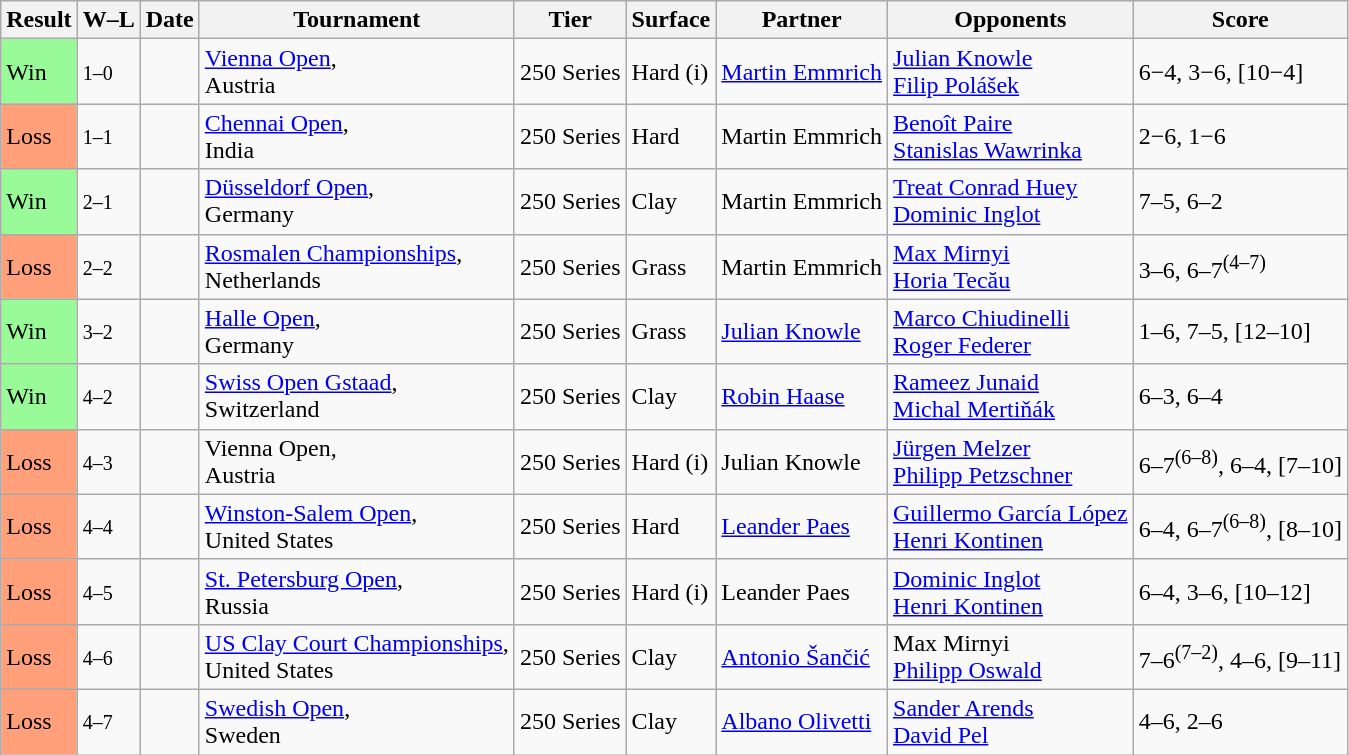<table class="sortable wikitable nowrap">
<tr>
<th>Result</th>
<th class="unsortable">W–L</th>
<th>Date</th>
<th>Tournament</th>
<th>Tier</th>
<th>Surface</th>
<th>Partner</th>
<th>Opponents</th>
<th class="unsortable">Score</th>
</tr>
<tr>
<td bgcolor="98fb98">Win</td>
<td><small>1–0</small></td>
<td><a href='#'></a></td>
<td><a href='#'>Vienna Open</a>, <br> Austria</td>
<td>250 Series</td>
<td>Hard (i)</td>
<td> <a href='#'>Martin Emmrich</a></td>
<td> <a href='#'>Julian Knowle</a><br> <a href='#'>Filip Polášek</a></td>
<td>6−4, 3−6, [10−4]</td>
</tr>
<tr>
<td bgcolor="ffa07a">Loss</td>
<td><small>1–1</small></td>
<td><a href='#'></a></td>
<td><a href='#'>Chennai Open</a>, <br> India</td>
<td>250 Series</td>
<td>Hard</td>
<td> Martin Emmrich</td>
<td> <a href='#'>Benoît Paire</a><br> <a href='#'>Stanislas Wawrinka</a></td>
<td>2−6, 1−6</td>
</tr>
<tr>
<td bgcolor="98fb98">Win</td>
<td><small>2–1</small></td>
<td><a href='#'></a></td>
<td><a href='#'>Düsseldorf Open</a>, <br> Germany</td>
<td>250 Series</td>
<td>Clay</td>
<td> Martin Emmrich</td>
<td> <a href='#'>Treat Conrad Huey</a><br> <a href='#'>Dominic Inglot</a></td>
<td>7–5, 6–2</td>
</tr>
<tr>
<td bgcolor="ffa07a">Loss</td>
<td><small>2–2</small></td>
<td><a href='#'></a></td>
<td><a href='#'>Rosmalen Championships</a>, <br> Netherlands</td>
<td>250 Series</td>
<td>Grass</td>
<td> Martin Emmrich</td>
<td> <a href='#'>Max Mirnyi</a><br> <a href='#'>Horia Tecău</a></td>
<td>3–6, 6–7<sup>(4–7)</sup></td>
</tr>
<tr>
<td bgcolor="98fb98">Win</td>
<td><small>3–2</small></td>
<td><a href='#'></a></td>
<td><a href='#'>Halle Open</a>, <br> Germany</td>
<td>250 Series</td>
<td>Grass</td>
<td> <a href='#'>Julian Knowle</a></td>
<td> <a href='#'>Marco Chiudinelli</a><br> <a href='#'>Roger Federer</a></td>
<td>1–6, 7–5, [12–10]</td>
</tr>
<tr>
<td bgcolor="98fb98">Win</td>
<td><small>4–2</small></td>
<td><a href='#'></a></td>
<td><a href='#'>Swiss Open Gstaad</a>, <br> Switzerland</td>
<td>250 Series</td>
<td>Clay</td>
<td> <a href='#'>Robin Haase</a></td>
<td> <a href='#'>Rameez Junaid</a><br> <a href='#'>Michal Mertiňák</a></td>
<td>6–3, 6–4</td>
</tr>
<tr>
<td bgcolor="ffa07a">Loss</td>
<td><small>4–3</small></td>
<td><a href='#'></a></td>
<td>Vienna Open, <br> Austria</td>
<td>250 Series</td>
<td>Hard (i)</td>
<td> Julian Knowle</td>
<td> <a href='#'>Jürgen Melzer</a><br> <a href='#'>Philipp Petzschner</a></td>
<td>6–7<sup>(6–8)</sup>, 6–4, [7–10]</td>
</tr>
<tr>
<td bgcolor="ffa07a">Loss</td>
<td><small>4–4</small></td>
<td><a href='#'></a></td>
<td><a href='#'>Winston-Salem Open</a>, <br> United States</td>
<td>250 Series</td>
<td>Hard</td>
<td> <a href='#'>Leander Paes</a></td>
<td> <a href='#'>Guillermo García López</a><br> <a href='#'>Henri Kontinen</a></td>
<td>6–4, 6–7<sup>(6–8)</sup>, [8–10]</td>
</tr>
<tr>
<td bgcolor="ffa07a">Loss</td>
<td><small>4–5</small></td>
<td><a href='#'></a></td>
<td><a href='#'>St. Petersburg Open</a>, <br> Russia</td>
<td>250 Series</td>
<td>Hard (i)</td>
<td> Leander Paes</td>
<td> <a href='#'>Dominic Inglot</a><br> <a href='#'>Henri Kontinen</a></td>
<td>6–4, 3–6, [10–12]</td>
</tr>
<tr>
<td bgcolor="ffa07a">Loss</td>
<td><small>4–6</small></td>
<td><a href='#'></a></td>
<td><a href='#'>US Clay Court Championships</a>, <br> United States</td>
<td>250 Series</td>
<td>Clay</td>
<td> <a href='#'>Antonio Šančić</a></td>
<td> Max Mirnyi<br> <a href='#'>Philipp Oswald</a></td>
<td>7–6<sup>(7–2)</sup>, 4–6, [9–11]</td>
</tr>
<tr>
<td bgcolor="ffa07a">Loss</td>
<td><small>4–7</small></td>
<td><a href='#'></a></td>
<td><a href='#'>Swedish Open</a>, <br> Sweden</td>
<td>250 Series</td>
<td>Clay</td>
<td> <a href='#'>Albano Olivetti</a></td>
<td> <a href='#'>Sander Arends</a><br> <a href='#'>David Pel</a></td>
<td>4–6, 2–6</td>
</tr>
</table>
